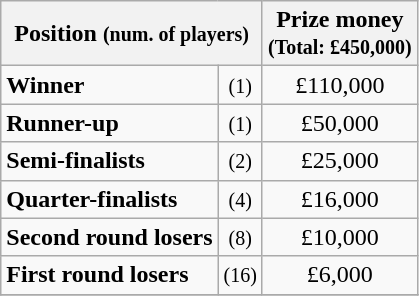<table class="wikitable">
<tr>
<th colspan=2>Position <small>(num. of players)</small></th>
<th>Prize money<br><small>(Total: £450,000)</small></th>
</tr>
<tr>
<td><strong>Winner</strong></td>
<td align=center><small>(1)</small></td>
<td align=center>£110,000</td>
</tr>
<tr>
<td><strong>Runner-up</strong></td>
<td align=center><small>(1)</small></td>
<td align=center>£50,000</td>
</tr>
<tr>
<td><strong>Semi-finalists</strong></td>
<td align=center><small>(2)</small></td>
<td align=center>£25,000</td>
</tr>
<tr>
<td><strong>Quarter-finalists</strong></td>
<td align=center><small>(4)</small></td>
<td align=center>£16,000</td>
</tr>
<tr>
<td><strong>Second round losers</strong></td>
<td align=center><small>(8)</small></td>
<td align=center>£10,000</td>
</tr>
<tr>
<td><strong>First round losers</strong></td>
<td align=center><small>(16)</small></td>
<td align=center>£6,000</td>
</tr>
<tr>
</tr>
</table>
